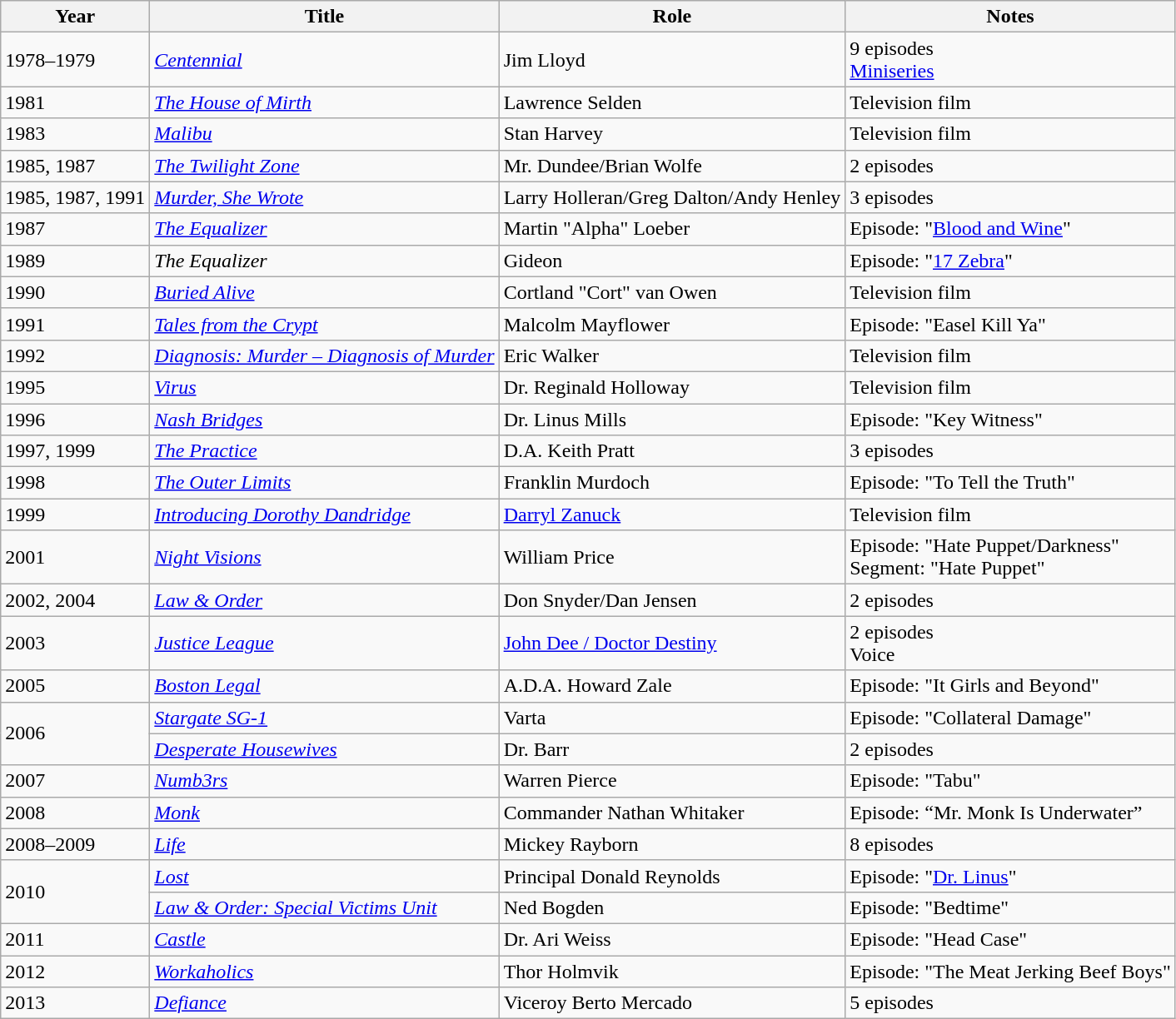<table class="wikitable sortable">
<tr>
<th>Year</th>
<th>Title</th>
<th>Role</th>
<th>Notes</th>
</tr>
<tr>
<td>1978–1979</td>
<td><em><a href='#'>Centennial</a></em></td>
<td>Jim Lloyd</td>
<td>9 episodes<br><a href='#'>Miniseries</a></td>
</tr>
<tr>
<td>1981</td>
<td><em><a href='#'>The House of Mirth</a></em></td>
<td>Lawrence Selden</td>
<td>Television film</td>
</tr>
<tr>
<td>1983</td>
<td><em><a href='#'>Malibu</a></em></td>
<td>Stan Harvey</td>
<td>Television film</td>
</tr>
<tr>
<td>1985, 1987</td>
<td><em><a href='#'>The Twilight Zone</a></em></td>
<td>Mr. Dundee/Brian Wolfe</td>
<td>2 episodes</td>
</tr>
<tr>
<td>1985, 1987, 1991</td>
<td><em><a href='#'>Murder, She Wrote</a></em></td>
<td>Larry Holleran/Greg Dalton/Andy Henley</td>
<td>3 episodes</td>
</tr>
<tr>
<td>1987</td>
<td><em><a href='#'>The Equalizer</a></em></td>
<td>Martin "Alpha" Loeber</td>
<td>Episode: "<a href='#'>Blood and Wine</a>"</td>
</tr>
<tr>
<td>1989</td>
<td><em>The Equalizer</em></td>
<td>Gideon</td>
<td>Episode: "<a href='#'>17 Zebra</a>"</td>
</tr>
<tr>
<td>1990</td>
<td><em><a href='#'>Buried Alive</a></em></td>
<td>Cortland "Cort" van Owen</td>
<td>Television film</td>
</tr>
<tr>
<td>1991</td>
<td><em><a href='#'>Tales from the Crypt</a></em></td>
<td>Malcolm Mayflower</td>
<td>Episode: "Easel Kill Ya"</td>
</tr>
<tr>
<td>1992</td>
<td><em><a href='#'>Diagnosis: Murder – Diagnosis of Murder</a></em></td>
<td>Eric Walker</td>
<td>Television film</td>
</tr>
<tr>
<td>1995</td>
<td><em><a href='#'>Virus</a></em></td>
<td>Dr. Reginald Holloway</td>
<td>Television film</td>
</tr>
<tr>
<td>1996</td>
<td><em><a href='#'>Nash Bridges</a></em></td>
<td>Dr. Linus Mills</td>
<td>Episode: "Key Witness"</td>
</tr>
<tr>
<td>1997, 1999</td>
<td><em><a href='#'>The Practice</a></em></td>
<td>D.A. Keith Pratt</td>
<td>3 episodes</td>
</tr>
<tr>
<td>1998</td>
<td><em><a href='#'>The Outer Limits</a></em></td>
<td>Franklin Murdoch</td>
<td>Episode: "To Tell the Truth"</td>
</tr>
<tr>
<td>1999</td>
<td><em><a href='#'>Introducing Dorothy Dandridge</a></em></td>
<td><a href='#'>Darryl Zanuck</a></td>
<td>Television film</td>
</tr>
<tr>
<td>2001</td>
<td><em><a href='#'>Night Visions</a></em></td>
<td>William Price</td>
<td>Episode: "Hate Puppet/Darkness"<br>Segment: "Hate Puppet"</td>
</tr>
<tr>
<td>2002, 2004</td>
<td><em><a href='#'>Law & Order</a></em></td>
<td>Don Snyder/Dan Jensen</td>
<td>2 episodes</td>
</tr>
<tr>
<td>2003</td>
<td><em><a href='#'>Justice League</a></em></td>
<td><a href='#'>John Dee / Doctor Destiny</a></td>
<td>2 episodes<br>Voice</td>
</tr>
<tr>
<td>2005</td>
<td><em><a href='#'>Boston Legal</a></em></td>
<td>A.D.A. Howard Zale</td>
<td>Episode: "It Girls and Beyond"</td>
</tr>
<tr>
<td rowspan="2">2006</td>
<td><em><a href='#'>Stargate SG-1</a></em></td>
<td>Varta</td>
<td>Episode: "Collateral Damage"</td>
</tr>
<tr>
<td><em><a href='#'>Desperate Housewives</a></em></td>
<td>Dr. Barr</td>
<td>2 episodes</td>
</tr>
<tr>
<td>2007</td>
<td><em><a href='#'>Numb3rs</a></em></td>
<td>Warren Pierce</td>
<td>Episode: "Tabu"</td>
</tr>
<tr>
<td>2008</td>
<td><em><a href='#'>Monk</a></em></td>
<td>Commander Nathan Whitaker</td>
<td>Episode: “Mr. Monk Is Underwater”</td>
</tr>
<tr>
<td>2008–2009</td>
<td><em><a href='#'>Life</a></em></td>
<td>Mickey Rayborn</td>
<td>8 episodes</td>
</tr>
<tr>
<td rowspan="2">2010</td>
<td><em><a href='#'>Lost</a></em></td>
<td>Principal Donald Reynolds</td>
<td>Episode: "<a href='#'>Dr. Linus</a>"</td>
</tr>
<tr>
<td><em><a href='#'>Law & Order: Special Victims Unit</a></em></td>
<td>Ned Bogden</td>
<td>Episode: "Bedtime"</td>
</tr>
<tr>
<td>2011</td>
<td><em><a href='#'>Castle</a></em></td>
<td>Dr. Ari Weiss</td>
<td>Episode: "Head Case"</td>
</tr>
<tr>
<td>2012</td>
<td><em><a href='#'>Workaholics</a></em></td>
<td>Thor Holmvik</td>
<td>Episode: "The Meat Jerking Beef Boys"</td>
</tr>
<tr>
<td>2013</td>
<td><em><a href='#'>Defiance</a></em></td>
<td>Viceroy Berto Mercado</td>
<td>5 episodes</td>
</tr>
</table>
